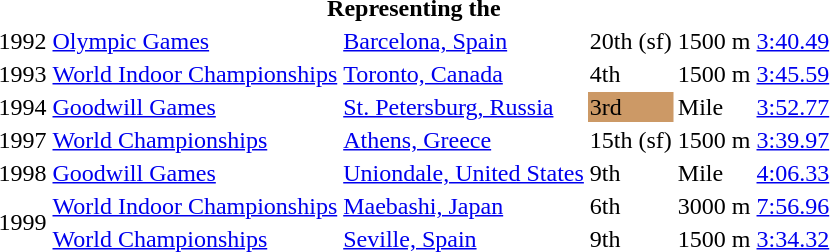<table>
<tr>
<th colspan="6">Representing the </th>
</tr>
<tr>
<td>1992</td>
<td><a href='#'>Olympic Games</a></td>
<td><a href='#'>Barcelona, Spain</a></td>
<td>20th (sf)</td>
<td>1500 m</td>
<td><a href='#'>3:40.49</a></td>
</tr>
<tr>
<td>1993</td>
<td><a href='#'>World Indoor Championships</a></td>
<td><a href='#'>Toronto, Canada</a></td>
<td>4th</td>
<td>1500 m</td>
<td><a href='#'>3:45.59</a></td>
</tr>
<tr>
<td>1994</td>
<td><a href='#'>Goodwill Games</a></td>
<td><a href='#'>St. Petersburg, Russia</a></td>
<td bgcolor=cc9966>3rd</td>
<td>Mile</td>
<td><a href='#'>3:52.77</a></td>
</tr>
<tr>
<td>1997</td>
<td><a href='#'>World Championships</a></td>
<td><a href='#'>Athens, Greece</a></td>
<td>15th (sf)</td>
<td>1500 m</td>
<td><a href='#'>3:39.97</a></td>
</tr>
<tr>
<td>1998</td>
<td><a href='#'>Goodwill Games</a></td>
<td><a href='#'>Uniondale, United States</a></td>
<td>9th</td>
<td>Mile</td>
<td><a href='#'>4:06.33</a></td>
</tr>
<tr>
<td rowspan=2>1999</td>
<td><a href='#'>World Indoor Championships</a></td>
<td><a href='#'>Maebashi, Japan</a></td>
<td>6th</td>
<td>3000 m</td>
<td><a href='#'>7:56.96</a></td>
</tr>
<tr>
<td><a href='#'>World Championships</a></td>
<td><a href='#'>Seville, Spain</a></td>
<td>9th</td>
<td>1500 m</td>
<td><a href='#'>3:34.32</a></td>
</tr>
</table>
